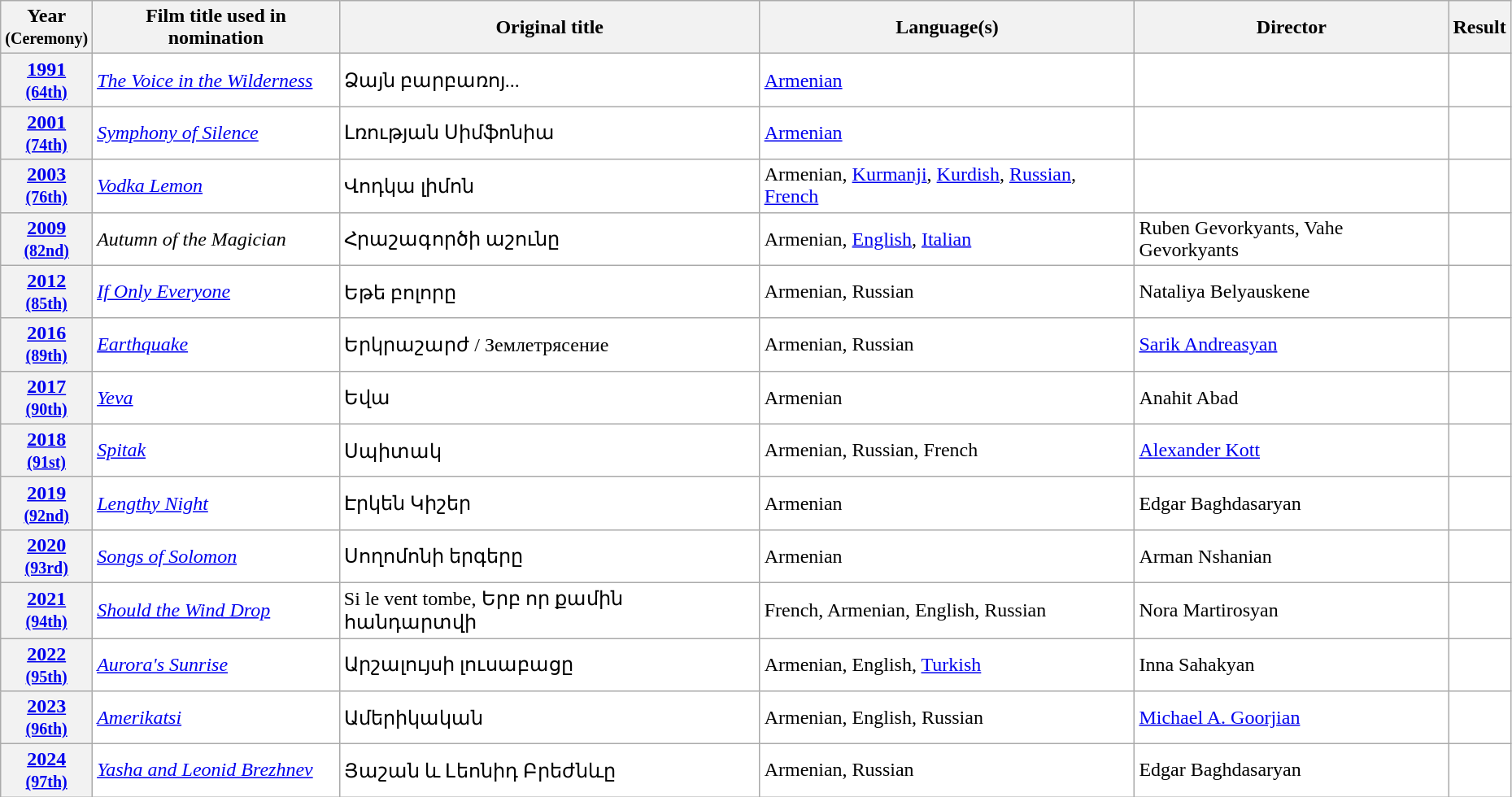<table class="wikitable sortable" width="98%" style="background:#ffffff;">
<tr>
<th>Year<br><small>(Ceremony)</small></th>
<th>Film title used in nomination</th>
<th>Original title</th>
<th>Language(s)</th>
<th>Director</th>
<th>Result</th>
</tr>
<tr>
<th align="center"><a href='#'>1991</a><br><small><a href='#'>(64th)</a></small></th>
<td><em><a href='#'>The Voice in the Wilderness</a></em></td>
<td>Ձայն բարբառոյ...</td>
<td><a href='#'>Armenian</a></td>
<td></td>
<td></td>
</tr>
<tr>
<th align="center"><a href='#'>2001</a><br><small><a href='#'>(74th)</a></small></th>
<td><em><a href='#'>Symphony of Silence</a></em></td>
<td>Լռության Սիմֆոնիա</td>
<td><a href='#'>Armenian</a></td>
<td></td>
<td></td>
</tr>
<tr>
<th align="center"><a href='#'>2003</a><br><small><a href='#'>(76th)</a></small></th>
<td><em><a href='#'>Vodka Lemon</a></em></td>
<td>Վոդկա լիմոն</td>
<td>Armenian, <a href='#'>Kurmanji</a>, <a href='#'>Kurdish</a>, <a href='#'>Russian</a>, <a href='#'>French</a></td>
<td></td>
<td></td>
</tr>
<tr>
<th align="center"><a href='#'>2009</a><br><small><a href='#'>(82nd)</a></small></th>
<td><em>Autumn of the Magician</em></td>
<td>Հրաշագործի աշունը</td>
<td>Armenian, <a href='#'>English</a>, <a href='#'>Italian</a></td>
<td>Ruben Gevorkyants, Vahe Gevorkyants</td>
<td></td>
</tr>
<tr>
<th align="center"><a href='#'>2012</a><br><small><a href='#'>(85th)</a></small></th>
<td><em><a href='#'>If Only Everyone</a></em></td>
<td>Եթե բոլորը</td>
<td>Armenian, Russian</td>
<td>Nataliya Belyauskene</td>
<td></td>
</tr>
<tr>
<th align="center"><a href='#'>2016</a><br><small><a href='#'>(89th)</a></small></th>
<td><em><a href='#'>Earthquake</a></em></td>
<td>Երկրաշարժ / Землетрясение</td>
<td>Armenian, Russian</td>
<td><a href='#'>Sarik Andreasyan</a></td>
<td></td>
</tr>
<tr>
<th align="center"><a href='#'>2017</a><br><small><a href='#'>(90th)</a></small></th>
<td><em><a href='#'>Yeva</a></em></td>
<td>Եվա</td>
<td>Armenian</td>
<td>Anahit Abad</td>
<td></td>
</tr>
<tr>
<th align="center"><a href='#'>2018</a><br><small><a href='#'>(91st)</a></small></th>
<td><em><a href='#'>Spitak</a></em></td>
<td>Սպիտակ</td>
<td>Armenian, Russian, French</td>
<td><a href='#'>Alexander Kott</a></td>
<td></td>
</tr>
<tr>
<th align="center"><a href='#'>2019</a><br><small><a href='#'>(92nd)</a></small></th>
<td><em><a href='#'>Lengthy Night</a></em></td>
<td>Էրկեն Կիշեր</td>
<td>Armenian</td>
<td>Edgar Baghdasaryan</td>
<td></td>
</tr>
<tr>
<th align="center"><a href='#'>2020</a><br><small><a href='#'>(93rd)</a></small></th>
<td><em><a href='#'>Songs of Solomon</a></em></td>
<td>Սողոմոնի երգերը</td>
<td>Armenian</td>
<td>Arman Nshanian</td>
<td></td>
</tr>
<tr>
<th align="center"><a href='#'>2021</a><br><small><a href='#'>(94th)</a></small></th>
<td><em><a href='#'>Should the Wind Drop</a></em></td>
<td>Si le vent tombe, Երբ որ քամին հանդարտվի</td>
<td>French, Armenian, English, Russian</td>
<td>Nora Martirosyan</td>
<td></td>
</tr>
<tr>
<th align="center"><a href='#'>2022</a><br><small><a href='#'>(95th)</a></small></th>
<td><em><a href='#'>Aurora's Sunrise</a></em></td>
<td>Արշալույսի լուսաբացը</td>
<td>Armenian, English, <a href='#'>Turkish</a></td>
<td>Inna Sahakyan</td>
<td></td>
</tr>
<tr>
<th align="center"><a href='#'>2023</a><br><small><a href='#'>(96th)</a></small></th>
<td><em><a href='#'>Amerikatsi</a></em></td>
<td>Ամերիկական</td>
<td>Armenian, English, Russian</td>
<td><a href='#'>Michael A. Goorjian</a></td>
<td></td>
</tr>
<tr>
<th><a href='#'>2024</a><br><small><a href='#'>(97th)</a></small></th>
<td><em><a href='#'>Yasha and Leonid Brezhnev</a></em></td>
<td>Յաշան և Լեոնիդ Բրեժնևը</td>
<td>Armenian, Russian</td>
<td>Edgar Baghdasaryan</td>
<td></td>
</tr>
</table>
